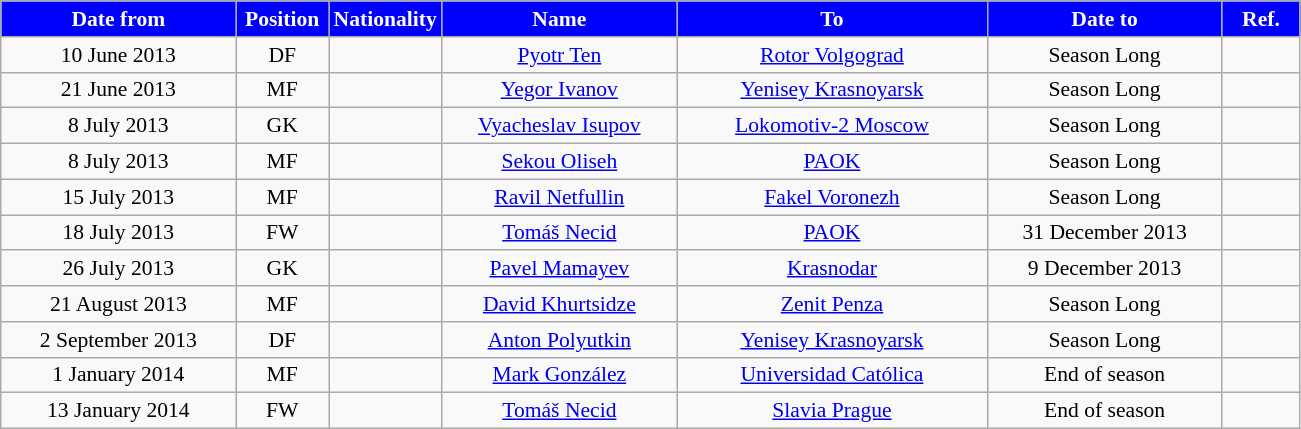<table class="wikitable" style="text-align:center; font-size:90%; ">
<tr>
<th style="background:#00f; color:white; width:150px;">Date from</th>
<th style="background:#00f; color:white; width:55px;">Position</th>
<th style="background:#00f; color:white; width:55px;">Nationality</th>
<th style="background:#00f; color:white; width:150px;">Name</th>
<th style="background:#00f; color:white; width:200px;">To</th>
<th style="background:#00f; color:white; width:150px;">Date to</th>
<th style="background:#00f; color:white; width:45px;">Ref.</th>
</tr>
<tr>
<td>10 June 2013</td>
<td>DF</td>
<td></td>
<td><a href='#'>Pyotr Ten</a></td>
<td><a href='#'>Rotor Volgograd</a></td>
<td>Season Long</td>
<td></td>
</tr>
<tr>
<td>21 June 2013</td>
<td>MF</td>
<td></td>
<td><a href='#'>Yegor Ivanov</a></td>
<td><a href='#'>Yenisey Krasnoyarsk</a></td>
<td>Season Long</td>
<td><br></td>
</tr>
<tr>
<td>8 July 2013</td>
<td>GK</td>
<td></td>
<td><a href='#'>Vyacheslav Isupov</a></td>
<td><a href='#'>Lokomotiv-2 Moscow</a></td>
<td>Season Long</td>
<td></td>
</tr>
<tr>
<td>8 July 2013</td>
<td>MF</td>
<td></td>
<td><a href='#'>Sekou Oliseh</a></td>
<td><a href='#'>PAOK</a></td>
<td>Season Long</td>
<td></td>
</tr>
<tr>
<td>15 July 2013</td>
<td>MF</td>
<td></td>
<td><a href='#'>Ravil Netfullin</a></td>
<td><a href='#'>Fakel Voronezh</a></td>
<td>Season Long</td>
<td></td>
</tr>
<tr>
<td>18 July 2013</td>
<td>FW</td>
<td></td>
<td><a href='#'>Tomáš Necid</a></td>
<td><a href='#'>PAOK</a></td>
<td>31 December 2013</td>
<td></td>
</tr>
<tr>
<td>26 July 2013</td>
<td>GK</td>
<td></td>
<td><a href='#'>Pavel Mamayev</a></td>
<td><a href='#'>Krasnodar</a></td>
<td>9 December 2013</td>
<td></td>
</tr>
<tr>
<td>21 August 2013</td>
<td>MF</td>
<td></td>
<td><a href='#'>David Khurtsidze</a></td>
<td><a href='#'>Zenit Penza</a></td>
<td>Season Long</td>
<td></td>
</tr>
<tr>
<td>2 September 2013</td>
<td>DF</td>
<td></td>
<td><a href='#'>Anton Polyutkin</a></td>
<td><a href='#'>Yenisey Krasnoyarsk</a></td>
<td>Season Long</td>
<td></td>
</tr>
<tr>
<td>1 January 2014</td>
<td>MF</td>
<td></td>
<td><a href='#'>Mark González</a></td>
<td><a href='#'>Universidad Católica</a></td>
<td>End of season</td>
<td></td>
</tr>
<tr>
<td>13 January 2014</td>
<td>FW</td>
<td></td>
<td><a href='#'>Tomáš Necid</a></td>
<td><a href='#'>Slavia Prague</a></td>
<td>End of season</td>
<td></td>
</tr>
</table>
